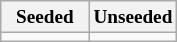<table class="wikitable" style="font-size:80%">
<tr>
<th width=50%>Seeded</th>
<th width=50%>Unseeded</th>
</tr>
<tr>
<td valign=top></td>
<td valign=top></td>
</tr>
</table>
